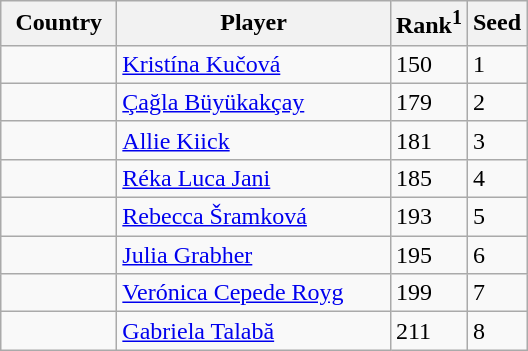<table class="sortable wikitable">
<tr>
<th width="70">Country</th>
<th width="175">Player</th>
<th>Rank<sup>1</sup></th>
<th>Seed</th>
</tr>
<tr>
<td></td>
<td><a href='#'>Kristína Kučová</a></td>
<td>150</td>
<td>1</td>
</tr>
<tr>
<td></td>
<td><a href='#'>Çağla Büyükakçay</a></td>
<td>179</td>
<td>2</td>
</tr>
<tr>
<td></td>
<td><a href='#'>Allie Kiick</a></td>
<td>181</td>
<td>3</td>
</tr>
<tr>
<td></td>
<td><a href='#'>Réka Luca Jani</a></td>
<td>185</td>
<td>4</td>
</tr>
<tr>
<td></td>
<td><a href='#'>Rebecca Šramková</a></td>
<td>193</td>
<td>5</td>
</tr>
<tr>
<td></td>
<td><a href='#'>Julia Grabher</a></td>
<td>195</td>
<td>6</td>
</tr>
<tr>
<td></td>
<td><a href='#'>Verónica Cepede Royg</a></td>
<td>199</td>
<td>7</td>
</tr>
<tr>
<td></td>
<td><a href='#'>Gabriela Talabă</a></td>
<td>211</td>
<td>8</td>
</tr>
</table>
